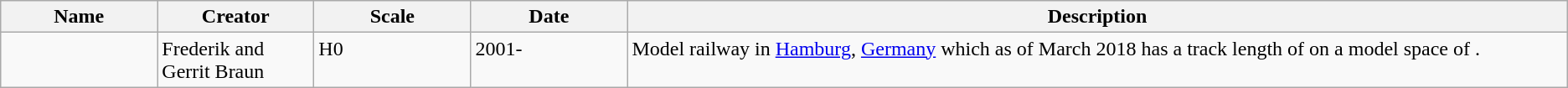<table class="wikitable sortable">
<tr>
<th style="width: 10%;">Name</th>
<th style="width: 10%;">Creator</th>
<th style="width: 10%;">Scale</th>
<th style="width: 10%;">Date</th>
<th style="width: 60%;">Description</th>
</tr>
<tr style="vertical-align: top;">
<td></td>
<td>Frederik and Gerrit Braun</td>
<td>H0</td>
<td>2001-</td>
<td> Model railway in <a href='#'>Hamburg</a>, <a href='#'>Germany</a> which as of March 2018 has a track length of  on a model space of .</td>
</tr>
</table>
